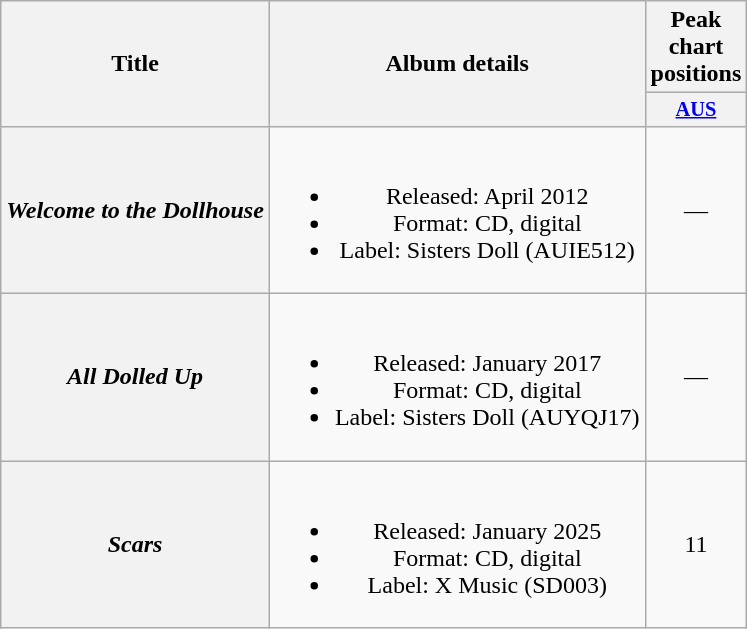<table class="wikitable plainrowheaders" style="text-align:center;" border="1">
<tr>
<th scope="col" rowspan="2">Title</th>
<th scope="col" rowspan="2">Album details</th>
<th scope="col" colspan="1">Peak chart<br>positions</th>
</tr>
<tr>
<th scope="col" style="width:3em; font-size:85%"><a href='#'>AUS</a><br></th>
</tr>
<tr>
<th scope="row"><em>Welcome to the Dollhouse</em></th>
<td><br><ul><li>Released: April 2012</li><li>Format: CD, digital</li><li>Label: Sisters Doll (AUIE512)</li></ul></td>
<td>—</td>
</tr>
<tr>
<th scope="row"><em>All Dolled Up</em></th>
<td><br><ul><li>Released: January 2017</li><li>Format: CD, digital</li><li>Label: Sisters Doll (AUYQJ17)</li></ul></td>
<td>—</td>
</tr>
<tr>
<th scope="row"><em>Scars</em></th>
<td><br><ul><li>Released: January 2025</li><li>Format: CD, digital</li><li>Label: X Music (SD003)</li></ul></td>
<td>11</td>
</tr>
</table>
